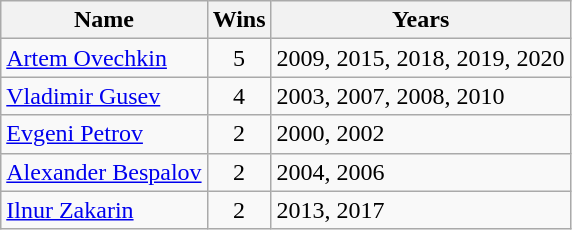<table class="wikitable">
<tr>
<th>Name</th>
<th>Wins</th>
<th>Years</th>
</tr>
<tr>
<td><a href='#'>Artem Ovechkin</a></td>
<td align=center>5</td>
<td>2009, 2015, 2018, 2019, 2020</td>
</tr>
<tr>
<td><a href='#'>Vladimir Gusev</a></td>
<td align=center>4</td>
<td>2003, 2007, 2008, 2010</td>
</tr>
<tr>
<td><a href='#'>Evgeni Petrov</a></td>
<td align=center>2</td>
<td>2000, 2002</td>
</tr>
<tr>
<td><a href='#'>Alexander Bespalov</a></td>
<td align=center>2</td>
<td>2004, 2006</td>
</tr>
<tr>
<td><a href='#'>Ilnur Zakarin</a></td>
<td align=center>2</td>
<td>2013, 2017</td>
</tr>
</table>
